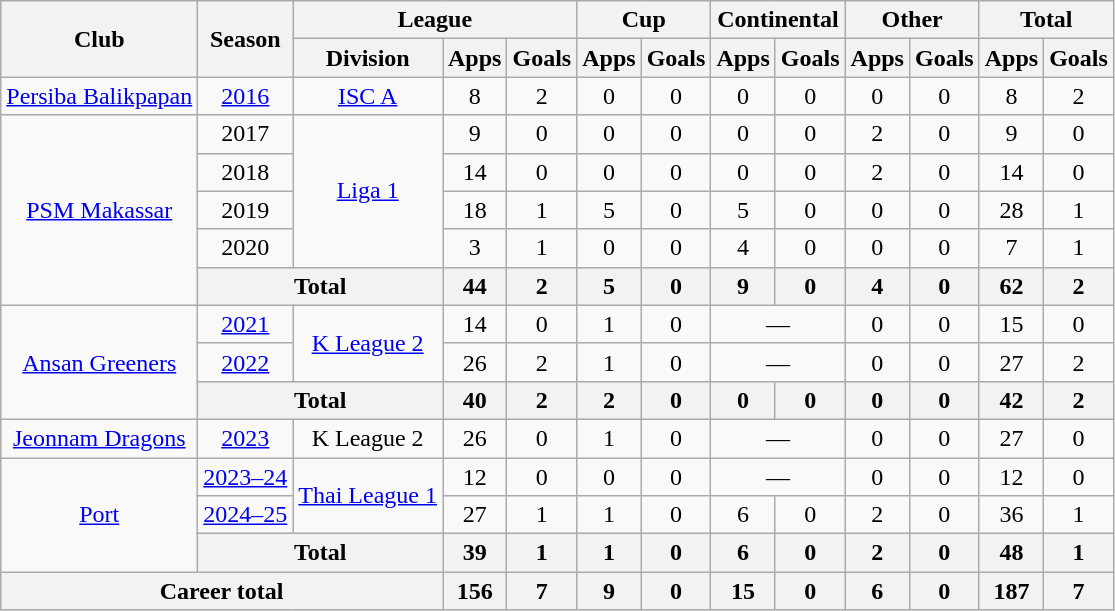<table class="wikitable" style="text-align:center">
<tr>
<th rowspan="2">Club</th>
<th rowspan="2">Season</th>
<th colspan="3">League</th>
<th colspan="2">Cup</th>
<th colspan="2">Continental</th>
<th colspan="2">Other</th>
<th colspan="2">Total</th>
</tr>
<tr>
<th>Division</th>
<th>Apps</th>
<th>Goals</th>
<th>Apps</th>
<th>Goals</th>
<th>Apps</th>
<th>Goals</th>
<th>Apps</th>
<th>Goals</th>
<th>Apps</th>
<th>Goals</th>
</tr>
<tr>
<td><a href='#'>Persiba Balikpapan</a></td>
<td><a href='#'>2016</a></td>
<td><a href='#'>ISC A</a></td>
<td>8</td>
<td>2</td>
<td>0</td>
<td>0</td>
<td>0</td>
<td>0</td>
<td>0</td>
<td>0</td>
<td>8</td>
<td>2</td>
</tr>
<tr>
<td rowspan="5" valign="center"><a href='#'>PSM Makassar</a></td>
<td>2017</td>
<td rowspan="4" valign="center"><a href='#'>Liga 1</a></td>
<td>9</td>
<td>0</td>
<td>0</td>
<td>0</td>
<td>0</td>
<td>0</td>
<td>2</td>
<td>0</td>
<td>9</td>
<td>0</td>
</tr>
<tr>
<td>2018</td>
<td>14</td>
<td>0</td>
<td>0</td>
<td>0</td>
<td>0</td>
<td>0</td>
<td>2</td>
<td>0</td>
<td>14</td>
<td>0</td>
</tr>
<tr>
<td>2019</td>
<td>18</td>
<td>1</td>
<td>5</td>
<td>0</td>
<td>5</td>
<td>0</td>
<td>0</td>
<td>0</td>
<td>28</td>
<td>1</td>
</tr>
<tr>
<td>2020</td>
<td>3</td>
<td>1</td>
<td>0</td>
<td>0</td>
<td>4</td>
<td>0</td>
<td>0</td>
<td>0</td>
<td>7</td>
<td>1</td>
</tr>
<tr>
<th colspan="2">Total</th>
<th>44</th>
<th>2</th>
<th>5</th>
<th>0</th>
<th>9</th>
<th>0</th>
<th>4</th>
<th>0</th>
<th>62</th>
<th>2</th>
</tr>
<tr>
<td rowspan="3" valign="center"><a href='#'>Ansan Greeners</a></td>
<td><a href='#'>2021</a></td>
<td rowspan="2" valign="center"><a href='#'>K League 2</a></td>
<td>14</td>
<td>0</td>
<td>1</td>
<td>0</td>
<td colspan="2">—</td>
<td>0</td>
<td>0</td>
<td>15</td>
<td>0</td>
</tr>
<tr>
<td><a href='#'>2022</a></td>
<td>26</td>
<td>2</td>
<td>1</td>
<td>0</td>
<td colspan="2">—</td>
<td>0</td>
<td>0</td>
<td>27</td>
<td>2</td>
</tr>
<tr>
<th colspan="2">Total</th>
<th>40</th>
<th>2</th>
<th>2</th>
<th>0</th>
<th>0</th>
<th>0</th>
<th>0</th>
<th>0</th>
<th>42</th>
<th>2</th>
</tr>
<tr>
<td rowspan="1" valign="center"><a href='#'>Jeonnam Dragons</a></td>
<td><a href='#'>2023</a></td>
<td rowspan="1" valign="center">K League 2</td>
<td>26</td>
<td>0</td>
<td>1</td>
<td>0</td>
<td colspan="2">—</td>
<td>0</td>
<td>0</td>
<td>27</td>
<td>0</td>
</tr>
<tr>
<td rowspan="3" valign="center"><a href='#'>Port</a></td>
<td><a href='#'>2023–24</a></td>
<td rowspan="2" valign="center"><a href='#'>Thai League 1</a></td>
<td>12</td>
<td>0</td>
<td>0</td>
<td>0</td>
<td colspan="2">—</td>
<td>0</td>
<td>0</td>
<td>12</td>
<td>0</td>
</tr>
<tr>
<td><a href='#'>2024–25</a></td>
<td>27</td>
<td>1</td>
<td>1</td>
<td>0</td>
<td>6</td>
<td>0</td>
<td>2</td>
<td>0</td>
<td>36</td>
<td>1</td>
</tr>
<tr>
<th colspan="2">Total</th>
<th>39</th>
<th>1</th>
<th>1</th>
<th>0</th>
<th>6</th>
<th>0</th>
<th>2</th>
<th>0</th>
<th>48</th>
<th>1</th>
</tr>
<tr>
<th colspan="3">Career total</th>
<th>156</th>
<th>7</th>
<th>9</th>
<th>0</th>
<th>15</th>
<th>0</th>
<th>6</th>
<th>0</th>
<th>187</th>
<th>7</th>
</tr>
</table>
